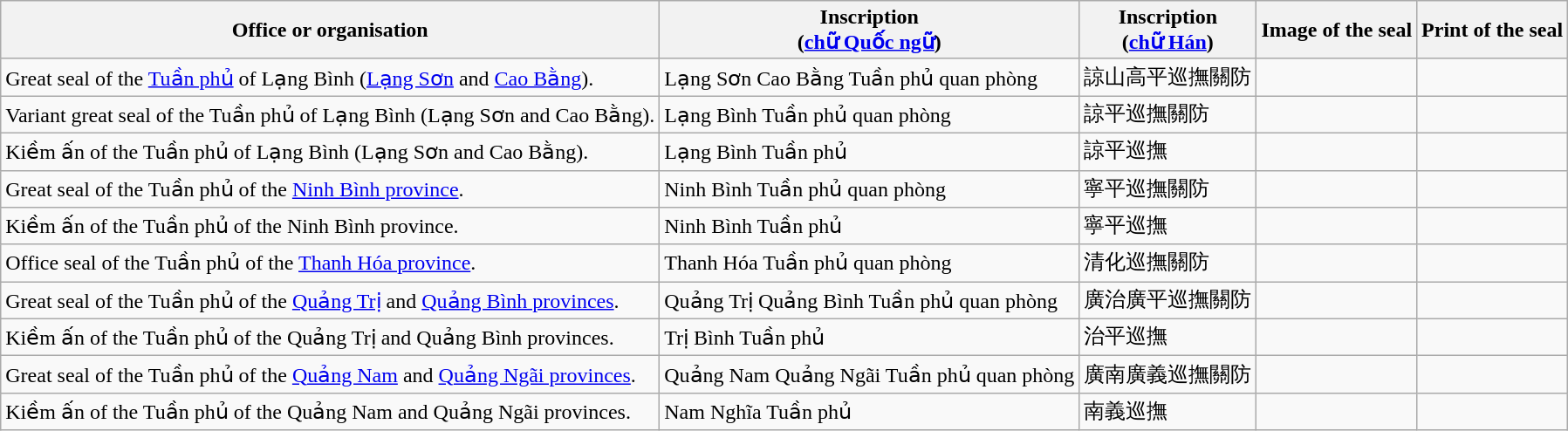<table class="wikitable">
<tr>
<th>Office or organisation</th>
<th>Inscription<br>(<a href='#'>chữ Quốc ngữ</a>)</th>
<th>Inscription<br>(<a href='#'>chữ Hán</a>)</th>
<th>Image of the seal</th>
<th>Print of the seal</th>
</tr>
<tr>
<td>Great seal of the <a href='#'>Tuần phủ</a> of Lạng Bình (<a href='#'>Lạng Sơn</a> and <a href='#'>Cao Bằng</a>).</td>
<td>Lạng Sơn Cao Bằng Tuần phủ quan phòng</td>
<td>諒山高平巡撫關防</td>
<td></td>
<td></td>
</tr>
<tr>
<td>Variant great seal of the Tuần phủ of Lạng Bình (Lạng Sơn and Cao Bằng).</td>
<td>Lạng Bình Tuần phủ quan phòng</td>
<td>諒平巡撫關防</td>
<td></td>
<td></td>
</tr>
<tr>
<td>Kiềm ấn of the Tuần phủ of Lạng Bình (Lạng Sơn and Cao Bằng).</td>
<td>Lạng Bình Tuần phủ</td>
<td>諒平巡撫</td>
<td></td>
<td></td>
</tr>
<tr>
<td>Great seal of the Tuần phủ of the <a href='#'>Ninh Bình province</a>.</td>
<td>Ninh Bình Tuần phủ quan phòng</td>
<td>寧平巡撫關防</td>
<td></td>
<td></td>
</tr>
<tr>
<td>Kiềm ấn of the Tuần phủ of the Ninh Bình province.</td>
<td>Ninh Bình Tuần phủ</td>
<td>寧平巡撫</td>
<td></td>
<td></td>
</tr>
<tr>
<td>Office seal of the Tuần phủ of the <a href='#'>Thanh Hóa province</a>.</td>
<td>Thanh Hóa Tuần phủ quan phòng</td>
<td>清化巡撫關防</td>
<td></td>
<td></td>
</tr>
<tr>
<td>Great seal of the Tuần phủ of the <a href='#'>Quảng Trị</a> and <a href='#'>Quảng Bình provinces</a>.</td>
<td>Quảng Trị Quảng Bình Tuần phủ quan phòng</td>
<td>廣治廣平巡撫關防</td>
<td></td>
<td></td>
</tr>
<tr>
<td>Kiềm ấn of the Tuần phủ of the Quảng Trị and Quảng Bình provinces.</td>
<td>Trị Bình Tuần phủ</td>
<td>治平巡撫</td>
<td></td>
<td></td>
</tr>
<tr>
<td>Great seal of the Tuần phủ of the <a href='#'>Quảng Nam</a> and <a href='#'>Quảng Ngãi provinces</a>.</td>
<td>Quảng Nam Quảng Ngãi Tuần phủ quan phòng</td>
<td>廣南廣義巡撫關防</td>
<td></td>
<td></td>
</tr>
<tr>
<td>Kiềm ấn of the Tuần phủ of the Quảng Nam and Quảng Ngãi provinces.</td>
<td>Nam Nghĩa Tuần phủ</td>
<td>南義巡撫</td>
<td></td>
<td></td>
</tr>
</table>
